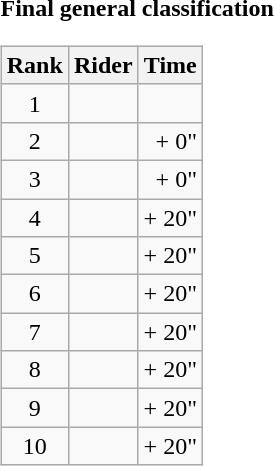<table>
<tr>
<td><strong>Final general classification</strong><br><table class="wikitable">
<tr>
<th scope="col">Rank</th>
<th scope="col">Rider</th>
<th scope="col">Time</th>
</tr>
<tr>
<td style="text-align:center;">1</td>
<td></td>
<td style="text-align:right;"></td>
</tr>
<tr>
<td style="text-align:center;">2</td>
<td></td>
<td style="text-align:right;">+ 0"</td>
</tr>
<tr>
<td style="text-align:center;">3</td>
<td></td>
<td style="text-align:right;">+ 0"</td>
</tr>
<tr>
<td style="text-align:center;">4</td>
<td></td>
<td style="text-align:right;">+ 20"</td>
</tr>
<tr>
<td style="text-align:center;">5</td>
<td></td>
<td style="text-align:right;">+ 20"</td>
</tr>
<tr>
<td style="text-align:center;">6</td>
<td></td>
<td style="text-align:right;">+ 20"</td>
</tr>
<tr>
<td style="text-align:center;">7</td>
<td></td>
<td style="text-align:right;">+ 20"</td>
</tr>
<tr>
<td style="text-align:center;">8</td>
<td></td>
<td style="text-align:right;">+ 20"</td>
</tr>
<tr>
<td style="text-align:center;">9</td>
<td></td>
<td style="text-align:right;">+ 20"</td>
</tr>
<tr>
<td style="text-align:center;">10</td>
<td></td>
<td style="text-align:right;">+ 20"</td>
</tr>
</table>
</td>
</tr>
</table>
